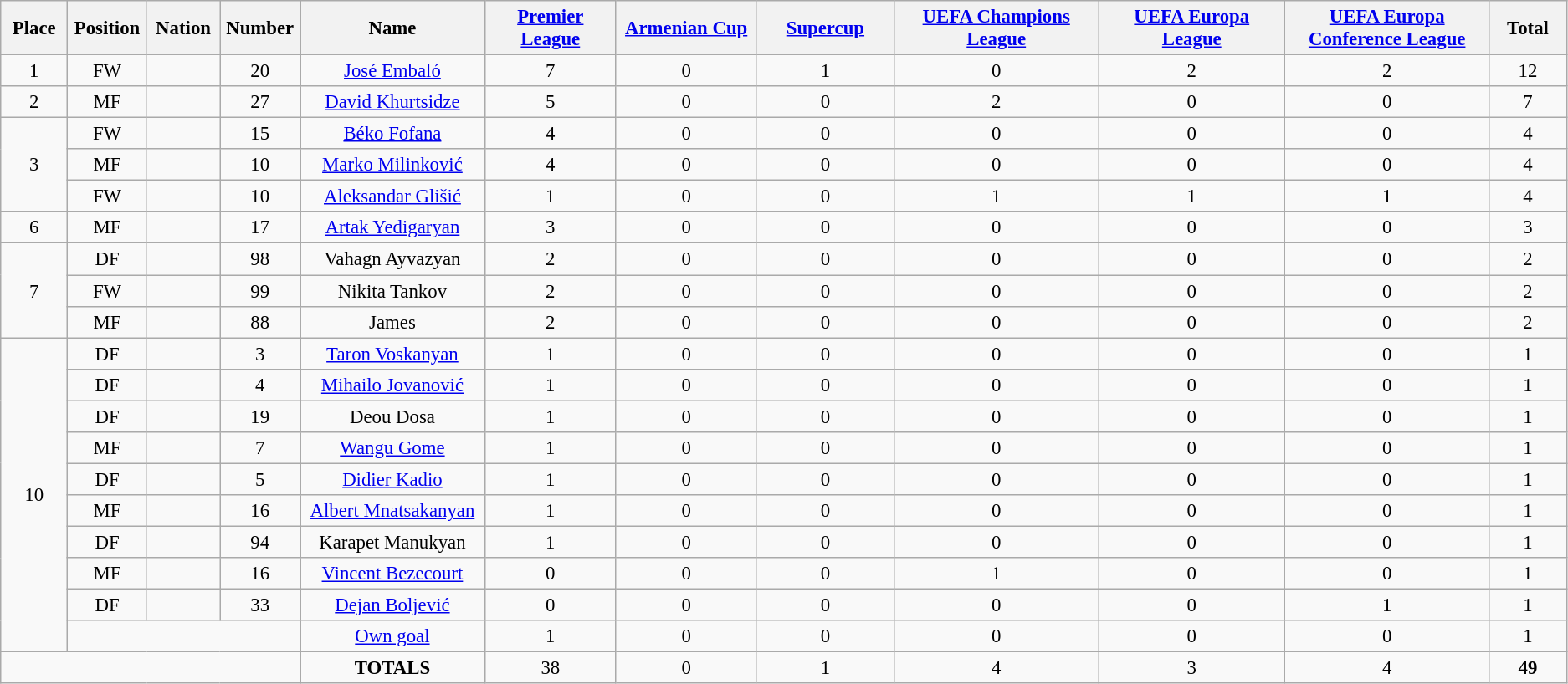<table class="wikitable" style="font-size: 95%; text-align: center;">
<tr>
<th width=60>Place</th>
<th width=60>Position</th>
<th width=60>Nation</th>
<th width=60>Number</th>
<th width=200>Name</th>
<th width=150><a href='#'>Premier League</a></th>
<th width=150><a href='#'>Armenian Cup</a></th>
<th width=150><a href='#'>Supercup</a></th>
<th width=250><a href='#'>UEFA Champions League</a></th>
<th width=250><a href='#'>UEFA Europa League</a></th>
<th width=250><a href='#'>UEFA Europa Conference League</a></th>
<th width=80><strong>Total</strong></th>
</tr>
<tr>
<td>1</td>
<td>FW</td>
<td></td>
<td>20</td>
<td><a href='#'>José Embaló</a></td>
<td>7</td>
<td>0</td>
<td>1</td>
<td>0</td>
<td>2</td>
<td>2</td>
<td>12</td>
</tr>
<tr>
<td>2</td>
<td>MF</td>
<td></td>
<td>27</td>
<td><a href='#'>David Khurtsidze</a></td>
<td>5</td>
<td>0</td>
<td>0</td>
<td>2</td>
<td>0</td>
<td>0</td>
<td>7</td>
</tr>
<tr>
<td rowspan="3">3</td>
<td>FW</td>
<td></td>
<td>15</td>
<td><a href='#'>Béko Fofana</a></td>
<td>4</td>
<td>0</td>
<td>0</td>
<td>0</td>
<td>0</td>
<td>0</td>
<td>4</td>
</tr>
<tr>
<td>MF</td>
<td></td>
<td>10</td>
<td><a href='#'>Marko Milinković</a></td>
<td>4</td>
<td>0</td>
<td>0</td>
<td>0</td>
<td>0</td>
<td>0</td>
<td>4</td>
</tr>
<tr>
<td>FW</td>
<td></td>
<td>10</td>
<td><a href='#'>Aleksandar Glišić</a></td>
<td>1</td>
<td>0</td>
<td>0</td>
<td>1</td>
<td>1</td>
<td>1</td>
<td>4</td>
</tr>
<tr>
<td>6</td>
<td>MF</td>
<td></td>
<td>17</td>
<td><a href='#'>Artak Yedigaryan</a></td>
<td>3</td>
<td>0</td>
<td>0</td>
<td>0</td>
<td>0</td>
<td>0</td>
<td>3</td>
</tr>
<tr>
<td rowspan="3">7</td>
<td>DF</td>
<td></td>
<td>98</td>
<td>Vahagn Ayvazyan</td>
<td>2</td>
<td>0</td>
<td>0</td>
<td>0</td>
<td>0</td>
<td>0</td>
<td>2</td>
</tr>
<tr>
<td>FW</td>
<td></td>
<td>99</td>
<td>Nikita Tankov</td>
<td>2</td>
<td>0</td>
<td>0</td>
<td>0</td>
<td>0</td>
<td>0</td>
<td>2</td>
</tr>
<tr>
<td>MF</td>
<td></td>
<td>88</td>
<td>James</td>
<td>2</td>
<td>0</td>
<td>0</td>
<td>0</td>
<td>0</td>
<td>0</td>
<td>2</td>
</tr>
<tr>
<td rowspan="10">10</td>
<td>DF</td>
<td></td>
<td>3</td>
<td><a href='#'>Taron Voskanyan</a></td>
<td>1</td>
<td>0</td>
<td>0</td>
<td>0</td>
<td>0</td>
<td>0</td>
<td>1</td>
</tr>
<tr>
<td>DF</td>
<td></td>
<td>4</td>
<td><a href='#'>Mihailo Jovanović</a></td>
<td>1</td>
<td>0</td>
<td>0</td>
<td>0</td>
<td>0</td>
<td>0</td>
<td>1</td>
</tr>
<tr>
<td>DF</td>
<td></td>
<td>19</td>
<td>Deou Dosa</td>
<td>1</td>
<td>0</td>
<td>0</td>
<td>0</td>
<td>0</td>
<td>0</td>
<td>1</td>
</tr>
<tr>
<td>MF</td>
<td></td>
<td>7</td>
<td><a href='#'>Wangu Gome</a></td>
<td>1</td>
<td>0</td>
<td>0</td>
<td>0</td>
<td>0</td>
<td>0</td>
<td>1</td>
</tr>
<tr>
<td>DF</td>
<td></td>
<td>5</td>
<td><a href='#'>Didier Kadio</a></td>
<td>1</td>
<td>0</td>
<td>0</td>
<td>0</td>
<td>0</td>
<td>0</td>
<td>1</td>
</tr>
<tr>
<td>MF</td>
<td></td>
<td>16</td>
<td><a href='#'>Albert Mnatsakanyan</a></td>
<td>1</td>
<td>0</td>
<td>0</td>
<td>0</td>
<td>0</td>
<td>0</td>
<td>1</td>
</tr>
<tr>
<td>DF</td>
<td></td>
<td>94</td>
<td>Karapet Manukyan</td>
<td>1</td>
<td>0</td>
<td>0</td>
<td>0</td>
<td>0</td>
<td>0</td>
<td>1</td>
</tr>
<tr>
<td>MF</td>
<td></td>
<td>16</td>
<td><a href='#'>Vincent Bezecourt</a></td>
<td>0</td>
<td>0</td>
<td>0</td>
<td>1</td>
<td>0</td>
<td>0</td>
<td>1</td>
</tr>
<tr>
<td>DF</td>
<td></td>
<td>33</td>
<td><a href='#'>Dejan Boljević</a></td>
<td>0</td>
<td>0</td>
<td>0</td>
<td>0</td>
<td>0</td>
<td>1</td>
<td>1</td>
</tr>
<tr>
<td colspan="3"></td>
<td><a href='#'>Own goal</a></td>
<td>1</td>
<td>0</td>
<td>0</td>
<td>0</td>
<td>0</td>
<td>0</td>
<td>1</td>
</tr>
<tr>
<td colspan="4"></td>
<td><strong>TOTALS</strong></td>
<td>38</td>
<td>0</td>
<td>1</td>
<td>4</td>
<td>3</td>
<td>4</td>
<td><strong>49</strong></td>
</tr>
</table>
